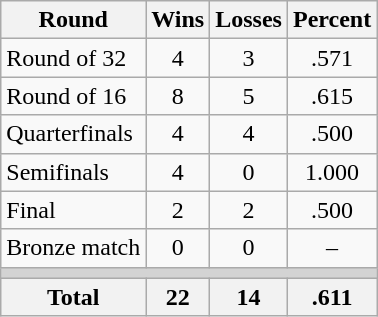<table class=wikitable>
<tr>
<th>Round</th>
<th>Wins</th>
<th>Losses</th>
<th>Percent</th>
</tr>
<tr align=center>
<td align=left>Round of 32</td>
<td>4</td>
<td>3</td>
<td>.571</td>
</tr>
<tr align=center>
<td align=left>Round of 16</td>
<td>8</td>
<td>5</td>
<td>.615</td>
</tr>
<tr align=center>
<td align=left>Quarterfinals</td>
<td>4</td>
<td>4</td>
<td>.500</td>
</tr>
<tr align=center>
<td align=left>Semifinals</td>
<td>4</td>
<td>0</td>
<td>1.000</td>
</tr>
<tr align=center>
<td align=left>Final</td>
<td>2</td>
<td>2</td>
<td>.500</td>
</tr>
<tr align=center>
<td align=left>Bronze match</td>
<td>0</td>
<td>0</td>
<td>–</td>
</tr>
<tr>
<td colspan=4 bgcolor=lightgray></td>
</tr>
<tr>
<th>Total</th>
<th>22</th>
<th>14</th>
<th>.611</th>
</tr>
</table>
